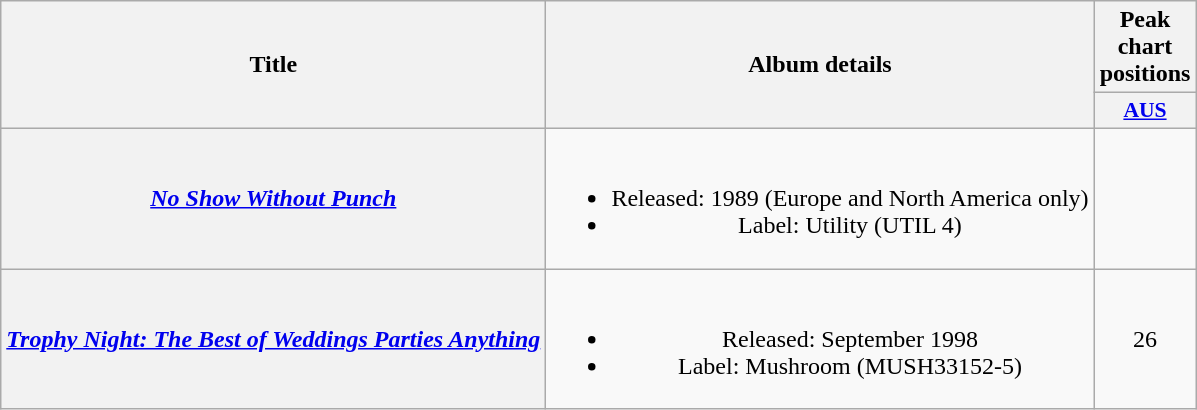<table class="wikitable plainrowheaders" style="text-align:center;" border="1">
<tr>
<th scope="col" rowspan="2">Title</th>
<th scope="col" rowspan="2">Album details</th>
<th scope="col" colspan="1">Peak chart<br>positions</th>
</tr>
<tr>
<th scope="col" style="width:3em; font-size:90%"><a href='#'>AUS</a><br></th>
</tr>
<tr>
<th scope="row"><em><a href='#'>No Show Without Punch</a></em></th>
<td><br><ul><li>Released: 1989 (Europe and North America only)</li><li>Label: Utility (UTIL 4)</li></ul></td>
<td></td>
</tr>
<tr>
<th scope="row"><em><a href='#'>Trophy Night: The Best of Weddings Parties Anything</a></em></th>
<td><br><ul><li>Released: September 1998</li><li>Label: Mushroom (MUSH33152-5)</li></ul></td>
<td>26</td>
</tr>
</table>
